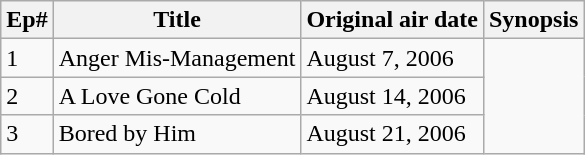<table class="wikitable">
<tr>
<th>Ep#</th>
<th>Title</th>
<th>Original air date</th>
<th>Synopsis</th>
</tr>
<tr>
<td>1</td>
<td>Anger Mis-Management</td>
<td>August 7, 2006</td>
</tr>
<tr>
<td>2</td>
<td>A Love Gone Cold</td>
<td>August 14, 2006</td>
</tr>
<tr>
<td>3</td>
<td>Bored by Him</td>
<td>August 21, 2006</td>
</tr>
</table>
